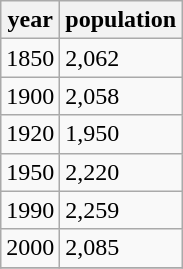<table class="wikitable sortable">
<tr>
<th>year</th>
<th>population</th>
</tr>
<tr>
<td>1850</td>
<td>2,062</td>
</tr>
<tr>
<td>1900</td>
<td>2,058</td>
</tr>
<tr>
<td>1920</td>
<td>1,950</td>
</tr>
<tr>
<td>1950</td>
<td>2,220</td>
</tr>
<tr>
<td>1990</td>
<td>2,259</td>
</tr>
<tr>
<td>2000</td>
<td>2,085</td>
</tr>
<tr>
</tr>
</table>
